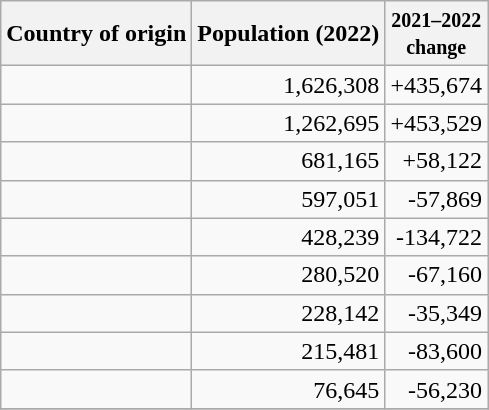<table class="nowrap sortable mw-datatable wikitable sortable" style="text-align:right">
<tr>
<th style="text-align:center">Country of origin</th>
<th style="text-align:center">Population (2022)</th>
<th style="text-align:center"><small>2021–2022<br>change</small></th>
</tr>
<tr>
<td style="text-align:left"></td>
<td>1,626,308 </td>
<td>+435,674</td>
</tr>
<tr>
<td style="text-align:left"></td>
<td>1,262,695 </td>
<td>+453,529</td>
</tr>
<tr>
<td style="text-align:left"></td>
<td>681,165 </td>
<td>+58,122</td>
</tr>
<tr>
<td style="text-align:left"></td>
<td>597,051 </td>
<td>-57,869</td>
</tr>
<tr>
<td style="text-align:left"></td>
<td>428,239 </td>
<td>-134,722</td>
</tr>
<tr>
<td style="text-align:left"></td>
<td>280,520 </td>
<td>-67,160</td>
</tr>
<tr>
<td style="text-align:left"></td>
<td>228,142 </td>
<td>-35,349</td>
</tr>
<tr>
<td style="text-align:left"></td>
<td>215,481 </td>
<td>-83,600</td>
</tr>
<tr>
<td style="text-align:left"></td>
<td>76,645 </td>
<td>-56,230</td>
</tr>
<tr>
</tr>
</table>
